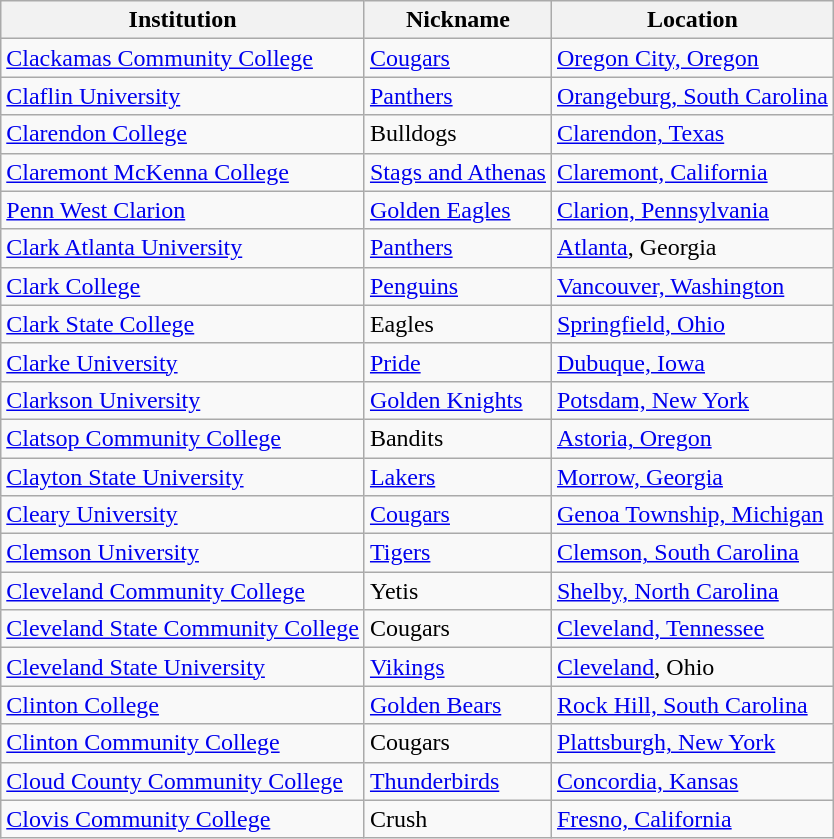<table class="wikitable">
<tr>
<th>Institution</th>
<th>Nickname</th>
<th>Location</th>
</tr>
<tr>
<td><a href='#'>Clackamas Community College</a></td>
<td><a href='#'>Cougars</a></td>
<td><a href='#'>Oregon City, Oregon</a></td>
</tr>
<tr>
<td><a href='#'>Claflin University</a></td>
<td><a href='#'>Panthers</a></td>
<td><a href='#'>Orangeburg, South Carolina</a></td>
</tr>
<tr>
<td><a href='#'>Clarendon College</a></td>
<td>Bulldogs</td>
<td><a href='#'>Clarendon, Texas</a></td>
</tr>
<tr>
<td><a href='#'>Claremont McKenna College</a></td>
<td><a href='#'>Stags and Athenas</a></td>
<td><a href='#'>Claremont, California</a></td>
</tr>
<tr>
<td><a href='#'>Penn West Clarion</a></td>
<td><a href='#'>Golden Eagles</a></td>
<td><a href='#'>Clarion, Pennsylvania</a></td>
</tr>
<tr>
<td><a href='#'>Clark Atlanta University</a></td>
<td><a href='#'>Panthers</a></td>
<td><a href='#'>Atlanta</a>, Georgia</td>
</tr>
<tr>
<td><a href='#'>Clark College</a></td>
<td><a href='#'>Penguins</a></td>
<td><a href='#'>Vancouver, Washington</a></td>
</tr>
<tr>
<td><a href='#'>Clark State College</a></td>
<td>Eagles</td>
<td><a href='#'>Springfield, Ohio</a></td>
</tr>
<tr>
<td><a href='#'>Clarke University</a></td>
<td><a href='#'>Pride</a></td>
<td><a href='#'>Dubuque, Iowa</a></td>
</tr>
<tr>
<td><a href='#'>Clarkson University</a></td>
<td><a href='#'>Golden Knights</a></td>
<td><a href='#'>Potsdam, New York</a></td>
</tr>
<tr>
<td><a href='#'>Clatsop Community College</a></td>
<td>Bandits</td>
<td><a href='#'>Astoria, Oregon</a></td>
</tr>
<tr>
<td><a href='#'>Clayton State University</a></td>
<td><a href='#'>Lakers</a></td>
<td><a href='#'>Morrow, Georgia</a></td>
</tr>
<tr>
<td><a href='#'>Cleary University</a></td>
<td><a href='#'>Cougars</a></td>
<td><a href='#'>Genoa Township, Michigan</a></td>
</tr>
<tr>
<td><a href='#'>Clemson University</a></td>
<td><a href='#'>Tigers</a></td>
<td><a href='#'>Clemson, South Carolina</a></td>
</tr>
<tr>
<td><a href='#'>Cleveland Community College</a></td>
<td>Yetis</td>
<td><a href='#'>Shelby, North Carolina</a></td>
</tr>
<tr>
<td><a href='#'>Cleveland State Community College</a></td>
<td>Cougars</td>
<td><a href='#'>Cleveland, Tennessee</a></td>
</tr>
<tr>
<td><a href='#'>Cleveland State University</a></td>
<td><a href='#'>Vikings</a></td>
<td><a href='#'>Cleveland</a>, Ohio</td>
</tr>
<tr>
<td><a href='#'>Clinton College</a></td>
<td><a href='#'>Golden Bears</a></td>
<td><a href='#'>Rock Hill, South Carolina</a></td>
</tr>
<tr>
<td><a href='#'>Clinton Community College</a></td>
<td>Cougars</td>
<td><a href='#'>Plattsburgh, New York</a></td>
</tr>
<tr>
<td><a href='#'>Cloud County Community College</a></td>
<td><a href='#'>Thunderbirds</a></td>
<td><a href='#'>Concordia, Kansas</a></td>
</tr>
<tr>
<td><a href='#'>Clovis Community College</a></td>
<td>Crush</td>
<td><a href='#'>Fresno, California</a></td>
</tr>
</table>
